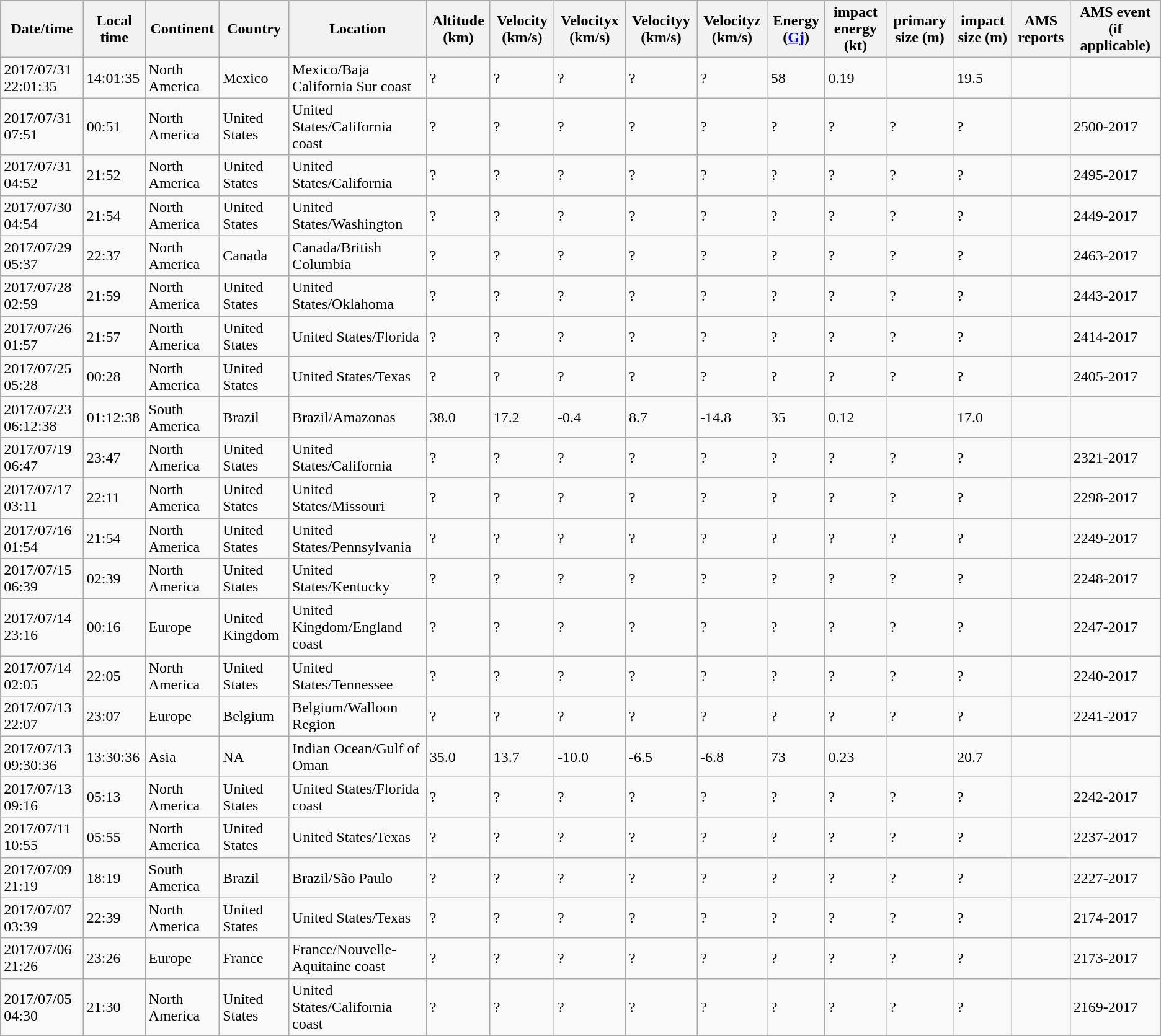<table class="wikitable sortable">
<tr>
<th>Date/time</th>
<th>Local time</th>
<th>Continent</th>
<th>Country</th>
<th>Location</th>
<th>Altitude (km)</th>
<th>Velocity (km/s)</th>
<th>Velocityx (km/s)</th>
<th>Velocityy (km/s)</th>
<th>Velocityz (km/s)</th>
<th>Energy (<a href='#'>Gj</a>)</th>
<th>impact energy (kt)</th>
<th>primary size (m)</th>
<th>impact size (m)</th>
<th>AMS reports</th>
<th>AMS event (if applicable)</th>
</tr>
<tr>
<td>2017/07/31 22:01:35</td>
<td>14:01:35</td>
<td>North America</td>
<td>Mexico</td>
<td>Mexico/Baja California Sur coast</td>
<td>?</td>
<td>?</td>
<td>?</td>
<td>?</td>
<td>?</td>
<td>58</td>
<td>0.19</td>
<td></td>
<td>19.5</td>
<td></td>
<td></td>
</tr>
<tr>
<td>2017/07/31 07:51</td>
<td>00:51</td>
<td>North America</td>
<td>United States</td>
<td>United States/California coast</td>
<td>?</td>
<td>?</td>
<td>?</td>
<td>?</td>
<td>?</td>
<td>?</td>
<td>?</td>
<td>?</td>
<td>?</td>
<td></td>
<td>2500-2017</td>
</tr>
<tr>
<td>2017/07/31 04:52</td>
<td>21:52</td>
<td>North America</td>
<td>United States</td>
<td>United States/California</td>
<td>?</td>
<td>?</td>
<td>?</td>
<td>?</td>
<td>?</td>
<td>?</td>
<td>?</td>
<td>?</td>
<td>?</td>
<td></td>
<td>2495-2017</td>
</tr>
<tr>
<td>2017/07/30 04:54</td>
<td>21:54</td>
<td>North America</td>
<td>United States</td>
<td>United States/Washington</td>
<td>?</td>
<td>?</td>
<td>?</td>
<td>?</td>
<td>?</td>
<td>?</td>
<td>?</td>
<td>?</td>
<td>?</td>
<td></td>
<td>2449-2017</td>
</tr>
<tr>
<td>2017/07/29 05:37</td>
<td>22:37</td>
<td>North America</td>
<td>Canada</td>
<td>Canada/British Columbia</td>
<td>?</td>
<td>?</td>
<td>?</td>
<td>?</td>
<td>?</td>
<td>?</td>
<td>?</td>
<td>?</td>
<td>?</td>
<td></td>
<td>2463-2017</td>
</tr>
<tr>
<td>2017/07/28 02:59</td>
<td>21:59</td>
<td>North America</td>
<td>United States</td>
<td>United States/Oklahoma</td>
<td>?</td>
<td>?</td>
<td>?</td>
<td>?</td>
<td>?</td>
<td>?</td>
<td>?</td>
<td>?</td>
<td>?</td>
<td></td>
<td>2443-2017</td>
</tr>
<tr>
<td>2017/07/26 01:57</td>
<td>21:57</td>
<td>North America</td>
<td>United States</td>
<td>United States/Florida</td>
<td>?</td>
<td>?</td>
<td>?</td>
<td>?</td>
<td>?</td>
<td>?</td>
<td>?</td>
<td>?</td>
<td>?</td>
<td></td>
<td>2414-2017</td>
</tr>
<tr>
<td>2017/07/25 05:28</td>
<td>00:28</td>
<td>North America</td>
<td>United States</td>
<td>United States/Texas</td>
<td>?</td>
<td>?</td>
<td>?</td>
<td>?</td>
<td>?</td>
<td>?</td>
<td>?</td>
<td>?</td>
<td>?</td>
<td></td>
<td>2405-2017</td>
</tr>
<tr>
<td>2017/07/23 06:12:38</td>
<td>01:12:38</td>
<td>South America</td>
<td>Brazil</td>
<td>Brazil/Amazonas</td>
<td>38.0</td>
<td>17.2</td>
<td>-0.4</td>
<td>8.7</td>
<td>-14.8</td>
<td>35</td>
<td>0.12</td>
<td></td>
<td>17.0</td>
<td></td>
<td></td>
</tr>
<tr>
<td>2017/07/19 06:47</td>
<td>23:47</td>
<td>North America</td>
<td>United States</td>
<td>United States/California</td>
<td>?</td>
<td>?</td>
<td>?</td>
<td>?</td>
<td>?</td>
<td>?</td>
<td>?</td>
<td>?</td>
<td>?</td>
<td></td>
<td>2321-2017</td>
</tr>
<tr>
<td>2017/07/17 03:11</td>
<td>22:11</td>
<td>North America</td>
<td>United States</td>
<td>United States/Missouri</td>
<td>?</td>
<td>?</td>
<td>?</td>
<td>?</td>
<td>?</td>
<td>?</td>
<td>?</td>
<td>?</td>
<td>?</td>
<td></td>
<td>2298-2017</td>
</tr>
<tr>
<td>2017/07/16 01:54</td>
<td>21:54</td>
<td>North America</td>
<td>United States</td>
<td>United States/Pennsylvania</td>
<td>?</td>
<td>?</td>
<td>?</td>
<td>?</td>
<td>?</td>
<td>?</td>
<td>?</td>
<td>?</td>
<td>?</td>
<td></td>
<td>2249-2017</td>
</tr>
<tr>
<td>2017/07/15 06:39</td>
<td>02:39</td>
<td>North America</td>
<td>United States</td>
<td>United States/Kentucky</td>
<td>?</td>
<td>?</td>
<td>?</td>
<td>?</td>
<td>?</td>
<td>?</td>
<td>?</td>
<td>?</td>
<td>?</td>
<td></td>
<td>2248-2017</td>
</tr>
<tr>
<td>2017/07/14 23:16</td>
<td>00:16</td>
<td>Europe</td>
<td>United Kingdom</td>
<td>United Kingdom/England coast</td>
<td>?</td>
<td>?</td>
<td>?</td>
<td>?</td>
<td>?</td>
<td>?</td>
<td>?</td>
<td>?</td>
<td>?</td>
<td></td>
<td>2247-2017</td>
</tr>
<tr>
<td>2017/07/14 02:05</td>
<td>22:05</td>
<td>North America</td>
<td>United States</td>
<td>United States/Tennessee</td>
<td>?</td>
<td>?</td>
<td>?</td>
<td>?</td>
<td>?</td>
<td>?</td>
<td>?</td>
<td>?</td>
<td>?</td>
<td></td>
<td>2240-2017</td>
</tr>
<tr>
<td>2017/07/13 22:07</td>
<td>23:07</td>
<td>Europe</td>
<td>Belgium</td>
<td>Belgium/Walloon Region</td>
<td>?</td>
<td>?</td>
<td>?</td>
<td>?</td>
<td>?</td>
<td>?</td>
<td>?</td>
<td>?</td>
<td>?</td>
<td></td>
<td>2241-2017</td>
</tr>
<tr>
<td>2017/07/13 09:30:36</td>
<td>13:30:36</td>
<td>Asia</td>
<td>NA</td>
<td>Indian Ocean/Gulf of Oman</td>
<td>35.0</td>
<td>13.7</td>
<td>-10.0</td>
<td>-6.5</td>
<td>-6.8</td>
<td>73</td>
<td>0.23</td>
<td></td>
<td>20.7</td>
<td></td>
<td></td>
</tr>
<tr>
<td>2017/07/13 09:16</td>
<td>05:13</td>
<td>North America</td>
<td>United States</td>
<td>United States/Florida coast</td>
<td>?</td>
<td>?</td>
<td>?</td>
<td>?</td>
<td>?</td>
<td>?</td>
<td>?</td>
<td>?</td>
<td>?</td>
<td></td>
<td>2242-2017</td>
</tr>
<tr>
<td>2017/07/11 10:55</td>
<td>05:55</td>
<td>North America</td>
<td>United States</td>
<td>United States/Texas</td>
<td>?</td>
<td>?</td>
<td>?</td>
<td>?</td>
<td>?</td>
<td>?</td>
<td>?</td>
<td>?</td>
<td>?</td>
<td></td>
<td>2237-2017</td>
</tr>
<tr>
<td>2017/07/09 21:19</td>
<td>18:19</td>
<td>South America</td>
<td>Brazil</td>
<td>Brazil/São Paulo</td>
<td>?</td>
<td>?</td>
<td>?</td>
<td>?</td>
<td>?</td>
<td>?</td>
<td>?</td>
<td>?</td>
<td>?</td>
<td></td>
<td>2227-2017</td>
</tr>
<tr>
<td>2017/07/07 03:39</td>
<td>22:39</td>
<td>North America</td>
<td>United States</td>
<td>United States/Texas</td>
<td>?</td>
<td>?</td>
<td>?</td>
<td>?</td>
<td>?</td>
<td>?</td>
<td>?</td>
<td>?</td>
<td>?</td>
<td></td>
<td>2174-2017</td>
</tr>
<tr>
<td>2017/07/06 21:26</td>
<td>23:26</td>
<td>Europe</td>
<td>France</td>
<td>France/Nouvelle-Aquitaine coast</td>
<td>?</td>
<td>?</td>
<td>?</td>
<td>?</td>
<td>?</td>
<td>?</td>
<td>?</td>
<td>?</td>
<td>?</td>
<td></td>
<td>2173-2017</td>
</tr>
<tr>
<td>2017/07/05 04:30</td>
<td>21:30</td>
<td>North America</td>
<td>United States</td>
<td>United States/California coast</td>
<td>?</td>
<td>?</td>
<td>?</td>
<td>?</td>
<td>?</td>
<td>?</td>
<td>?</td>
<td>?</td>
<td>?</td>
<td></td>
<td>2169-2017</td>
</tr>
</table>
